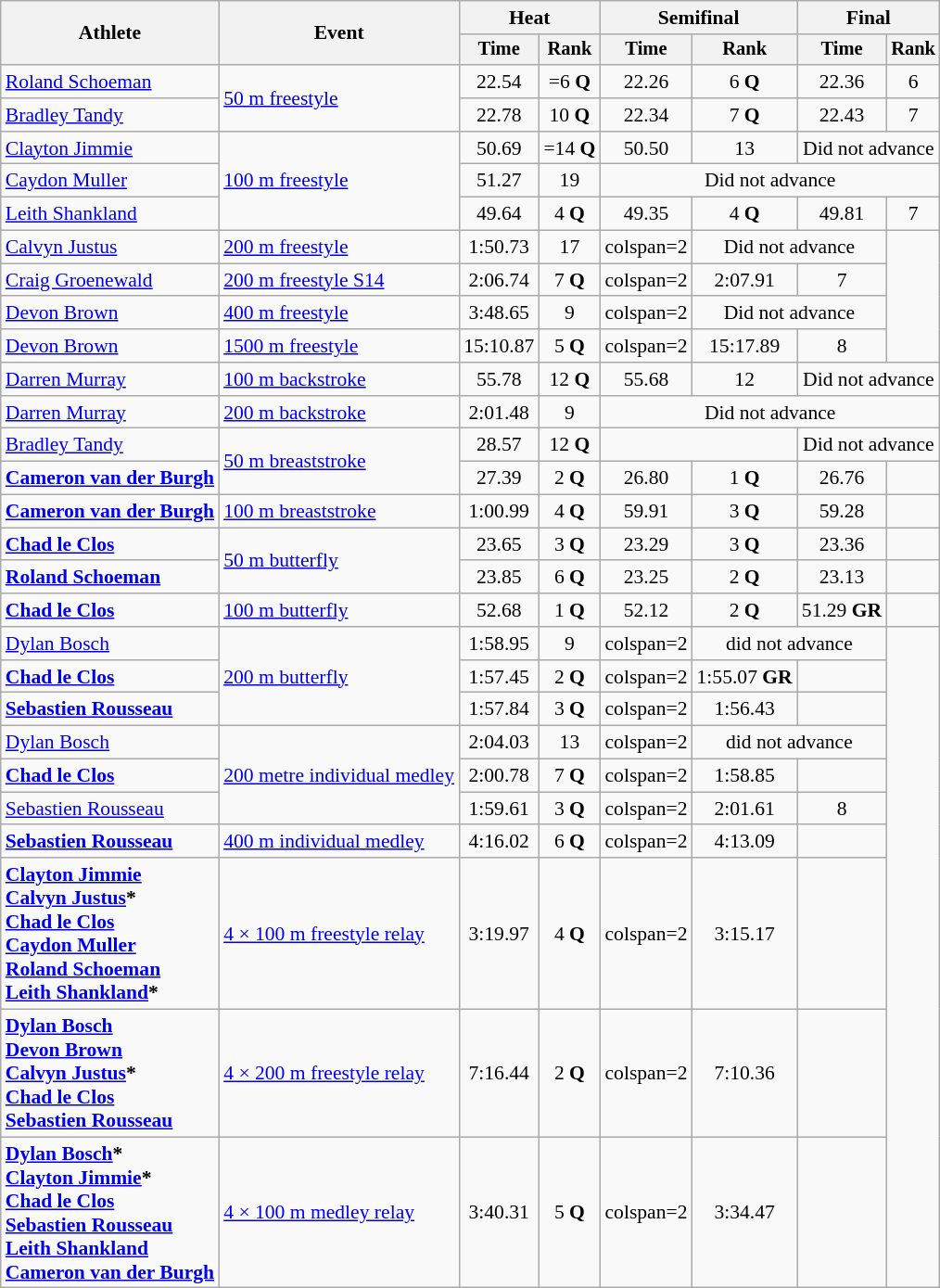<table class=wikitable style=font-size:90%>
<tr>
<th rowspan=2>Athlete</th>
<th rowspan=2>Event</th>
<th colspan=2>Heat</th>
<th colspan=2>Semifinal</th>
<th colspan=2>Final</th>
</tr>
<tr style=font-size:95%>
<th>Time</th>
<th>Rank</th>
<th>Time</th>
<th>Rank</th>
<th>Time</th>
<th>Rank</th>
</tr>
<tr align=center>
<td align=left><a href='#'>Roland Schoeman</a></td>
<td align=left rowspan=2><a href='#'>50 m freestyle</a></td>
<td>22.54</td>
<td>=6 <strong>Q</strong></td>
<td>22.26</td>
<td>6 <strong>Q</strong></td>
<td>22.36</td>
<td>6</td>
</tr>
<tr align=center>
<td align=left><a href='#'>Bradley Tandy</a></td>
<td>22.78</td>
<td>10 <strong>Q</strong></td>
<td>22.34</td>
<td>7 <strong>Q</strong></td>
<td>22.43</td>
<td>7</td>
</tr>
<tr align=center>
<td align=left><a href='#'>Clayton Jimmie</a></td>
<td align=left rowspan=3><a href='#'>100 m freestyle</a></td>
<td>50.69</td>
<td>=14 <strong>Q</strong></td>
<td>50.50</td>
<td>13</td>
<td colspan=2>Did not advance</td>
</tr>
<tr align=center>
<td align=left><a href='#'>Caydon Muller</a></td>
<td>51.27</td>
<td>19</td>
<td colspan=4>Did not advance</td>
</tr>
<tr align=center>
<td align=left><a href='#'>Leith Shankland</a></td>
<td>49.64</td>
<td>4 <strong>Q</strong></td>
<td>49.35</td>
<td>4 <strong>Q</strong></td>
<td>49.81</td>
<td>7</td>
</tr>
<tr align=center>
<td align=left><a href='#'>Calvyn Justus</a></td>
<td align=left><a href='#'>200 m freestyle</a></td>
<td>1:50.73</td>
<td>17</td>
<td>colspan=2 </td>
<td colspan=2>Did not advance</td>
</tr>
<tr align=center>
<td align=left><a href='#'>Craig Groenewald</a></td>
<td align=left><a href='#'>200 m freestyle S14</a></td>
<td>2:06.74</td>
<td>7 <strong>Q</strong></td>
<td>colspan=2 </td>
<td>2:07.91</td>
<td>7</td>
</tr>
<tr align=center>
<td align=left><a href='#'>Devon Brown</a></td>
<td align=left><a href='#'>400 m freestyle</a></td>
<td>3:48.65</td>
<td>9</td>
<td>colspan=2 </td>
<td colspan=2>Did not advance</td>
</tr>
<tr align=center>
<td align=left><a href='#'>Devon Brown</a></td>
<td align=left><a href='#'>1500 m freestyle</a></td>
<td>15:10.87</td>
<td>5 <strong>Q</strong></td>
<td>colspan=2 </td>
<td>15:17.89</td>
<td>8</td>
</tr>
<tr align=center>
<td align=left><a href='#'>Darren Murray</a></td>
<td align=left><a href='#'>100 m backstroke</a></td>
<td>55.78</td>
<td>12 <strong>Q</strong></td>
<td>55.68</td>
<td>12</td>
<td colspan=2>Did not advance</td>
</tr>
<tr align=center>
<td align=left><a href='#'>Darren Murray</a></td>
<td align=left><a href='#'>200 m backstroke</a></td>
<td>2:01.48</td>
<td>9</td>
<td colspan=4>Did not advance</td>
</tr>
<tr align=center>
<td align=left><a href='#'>Bradley Tandy</a></td>
<td align=left rowspan=2><a href='#'>50 m breaststroke</a></td>
<td>28.57</td>
<td>12 <strong>Q</strong></td>
<td colspan=2></td>
<td colspan=2>Did not advance</td>
</tr>
<tr align=center>
<td align=left><strong><a href='#'>Cameron van der Burgh</a></strong></td>
<td>27.39</td>
<td>2 <strong>Q</strong></td>
<td>26.80</td>
<td>1 <strong>Q</strong></td>
<td>26.76</td>
<td></td>
</tr>
<tr align=center>
<td align=left><strong><a href='#'>Cameron van der Burgh</a></strong></td>
<td align=left><a href='#'>100 m breaststroke</a></td>
<td>1:00.99</td>
<td>4 <strong>Q</strong></td>
<td>59.91</td>
<td>3 <strong>Q</strong></td>
<td>59.28</td>
<td></td>
</tr>
<tr align=center>
<td align=left><strong><a href='#'>Chad le Clos</a></strong></td>
<td align=left rowspan=2><a href='#'>50 m butterfly</a></td>
<td>23.65</td>
<td>3 <strong>Q</strong></td>
<td>23.29</td>
<td>3 <strong>Q</strong></td>
<td>23.36</td>
<td></td>
</tr>
<tr align=center>
<td align=left><strong><a href='#'>Roland Schoeman</a></strong></td>
<td>23.85</td>
<td>6 <strong>Q</strong></td>
<td>23.25</td>
<td>2 <strong>Q</strong></td>
<td>23.13</td>
<td></td>
</tr>
<tr align=center>
<td align=left><strong><a href='#'>Chad le Clos</a></strong></td>
<td align=left><a href='#'>100 m butterfly</a></td>
<td>52.68</td>
<td>1 <strong>Q</strong></td>
<td>52.12</td>
<td>2 <strong>Q</strong></td>
<td>51.29 <strong>GR</strong></td>
<td></td>
</tr>
<tr align=center>
<td align=left><a href='#'>Dylan Bosch</a></td>
<td align=left rowspan=3><a href='#'>200 m butterfly</a></td>
<td>1:58.95</td>
<td>9</td>
<td>colspan=2 </td>
<td colspan=2>did not advance</td>
</tr>
<tr align=center>
<td align=left><strong><a href='#'>Chad le Clos</a></strong></td>
<td>1:57.45</td>
<td>2 <strong>Q</strong></td>
<td>colspan=2 </td>
<td>1:55.07 <strong>GR</strong></td>
<td></td>
</tr>
<tr align=center>
<td align=left><strong><a href='#'>Sebastien Rousseau</a></strong></td>
<td>1:57.84</td>
<td>3 <strong>Q</strong></td>
<td>colspan=2 </td>
<td>1:56.43</td>
<td></td>
</tr>
<tr align=center>
<td align=left><a href='#'>Dylan Bosch</a></td>
<td align=left rowspan=3><a href='#'>200 metre individual medley</a></td>
<td>2:04.03</td>
<td>13</td>
<td>colspan=2 </td>
<td colspan=2>did not advance</td>
</tr>
<tr align=center>
<td align=left><strong><a href='#'>Chad le Clos</a></strong></td>
<td>2:00.78</td>
<td>7 <strong>Q</strong></td>
<td>colspan=2 </td>
<td>1:58.85</td>
<td></td>
</tr>
<tr align=center>
<td align=left><a href='#'>Sebastien Rousseau</a></td>
<td>1:59.61</td>
<td>3 <strong>Q</strong></td>
<td>colspan=2 </td>
<td>2:01.61</td>
<td>8</td>
</tr>
<tr align=center>
<td align=left><strong><a href='#'>Sebastien Rousseau</a></strong></td>
<td align=left><a href='#'>400 m individual medley</a></td>
<td>4:16.02</td>
<td>6 <strong>Q</strong></td>
<td>colspan=2 </td>
<td>4:13.09</td>
<td></td>
</tr>
<tr align=center>
<td align=left><strong><a href='#'>Clayton Jimmie</a><br><a href='#'>Calvyn Justus</a>*<br><a href='#'>Chad le Clos</a><br><a href='#'>Caydon Muller</a><br><a href='#'>Roland Schoeman</a><br><a href='#'>Leith Shankland</a>*</strong></td>
<td align=left><a href='#'>4 × 100 m freestyle relay</a></td>
<td>3:19.97</td>
<td>4 <strong>Q</strong></td>
<td>colspan=2 </td>
<td>3:15.17</td>
<td></td>
</tr>
<tr align=center>
<td align=left><strong><a href='#'>Dylan Bosch</a><br><a href='#'>Devon Brown</a><br><a href='#'>Calvyn Justus</a>*<br><a href='#'>Chad le Clos</a><br><a href='#'>Sebastien Rousseau</a></strong></td>
<td align=left><a href='#'>4 × 200 m freestyle relay</a></td>
<td>7:16.44</td>
<td>2 <strong>Q</strong></td>
<td>colspan=2 </td>
<td>7:10.36</td>
<td></td>
</tr>
<tr align=center>
<td align=left><strong><a href='#'>Dylan Bosch</a>*<br><a href='#'>Clayton Jimmie</a>*<br><a href='#'>Chad le Clos</a><br><a href='#'>Sebastien Rousseau</a><br><a href='#'>Leith Shankland</a><br><a href='#'>Cameron van der Burgh</a></strong></td>
<td align=left><a href='#'>4 × 100 m medley relay</a></td>
<td>3:40.31</td>
<td>5 <strong>Q</strong></td>
<td>colspan=2 </td>
<td>3:34.47</td>
<td></td>
</tr>
</table>
